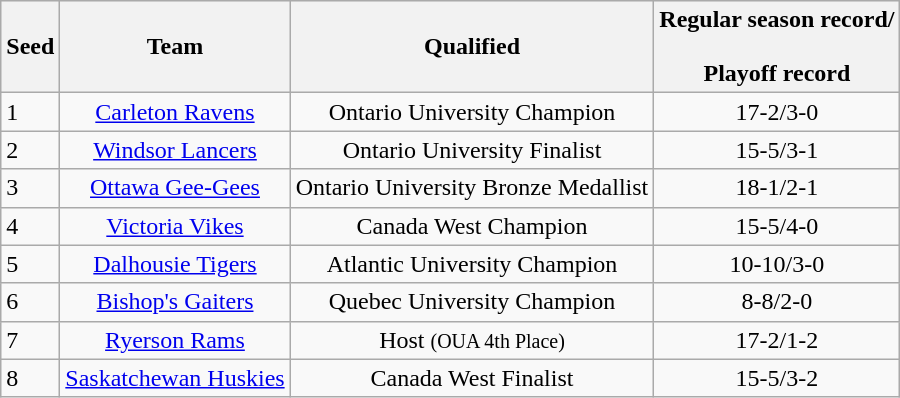<table class="wikitable sortable" style="text-align: center;">
<tr bgcolor="#efefef" align=center>
<th align=left>Seed</th>
<th align=left>Team</th>
<th align=left>Qualified</th>
<th align=left>Regular season record/<br><br>Playoff record</th>
</tr>
<tr align=center>
<td align=left>1</td>
<td><a href='#'>Carleton Ravens</a></td>
<td>Ontario University Champion</td>
<td>17-2/3-0</td>
</tr>
<tr align=center>
<td align=left>2</td>
<td><a href='#'>Windsor Lancers</a></td>
<td>Ontario University Finalist</td>
<td>15-5/3-1</td>
</tr>
<tr align=center>
<td align=left>3</td>
<td><a href='#'>Ottawa Gee-Gees</a></td>
<td>Ontario University Bronze Medallist</td>
<td>18-1/2-1</td>
</tr>
<tr align=center>
<td align=left>4</td>
<td><a href='#'>Victoria Vikes</a></td>
<td>Canada West Champion</td>
<td>15-5/4-0</td>
</tr>
<tr align=center>
<td align=left>5</td>
<td><a href='#'>Dalhousie Tigers</a></td>
<td>Atlantic University Champion</td>
<td>10-10/3-0</td>
</tr>
<tr align=center>
<td align=left>6</td>
<td><a href='#'>Bishop's Gaiters</a></td>
<td>Quebec University Champion</td>
<td>8-8/2-0</td>
</tr>
<tr align=center>
<td align=left>7</td>
<td><a href='#'>Ryerson Rams</a></td>
<td>Host <small>(OUA 4th Place)</small></td>
<td>17-2/1-2</td>
</tr>
<tr align=center>
<td align=left>8</td>
<td><a href='#'>Saskatchewan Huskies</a></td>
<td>Canada West Finalist</td>
<td>15-5/3-2</td>
</tr>
</table>
